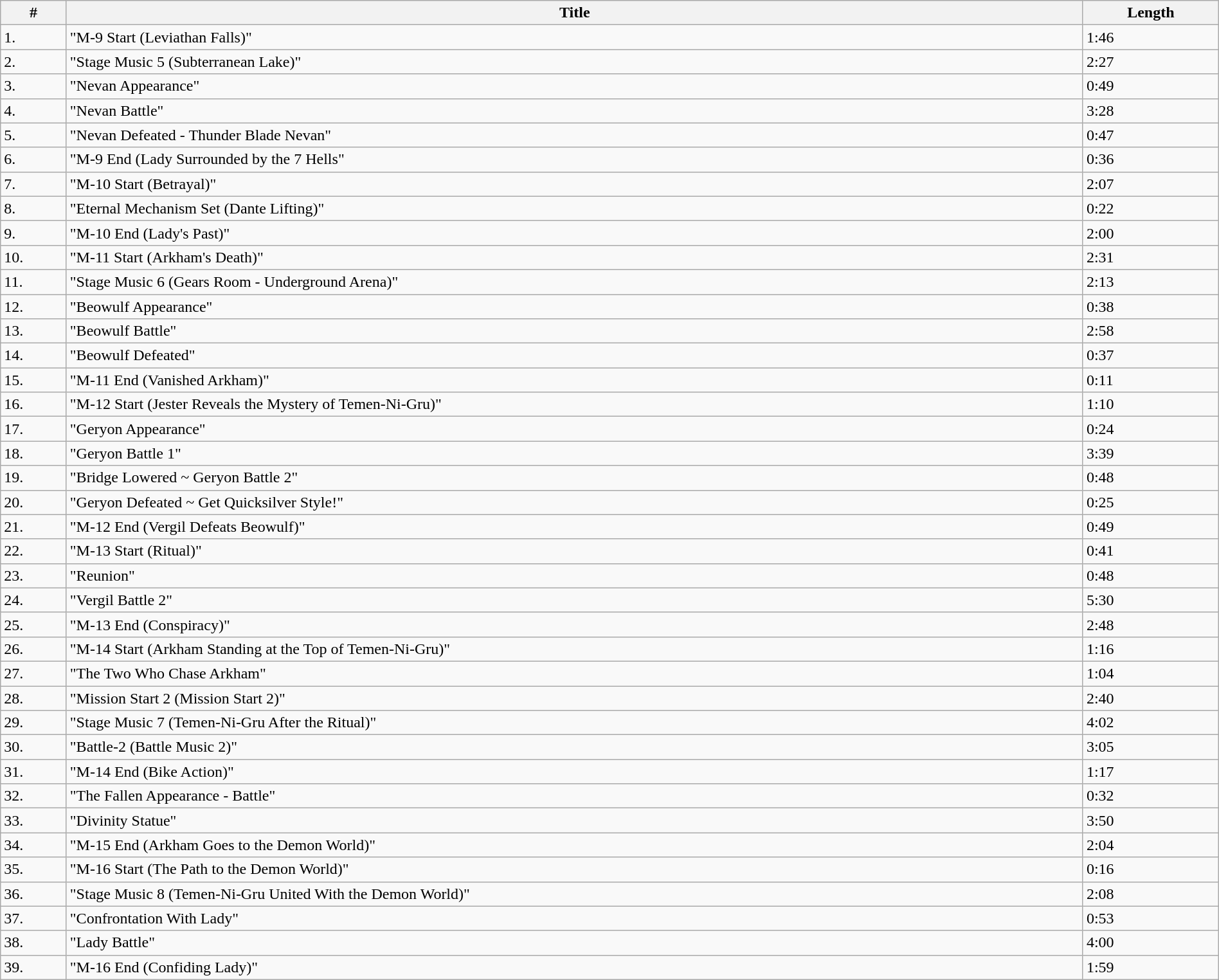<table class="wikitable" style="width:100%; margin-right:-1em;">
<tr>
<th>#</th>
<th>Title</th>
<th>Length</th>
</tr>
<tr>
<td>1.</td>
<td>"M-9 Start (Leviathan Falls)"</td>
<td>1:46</td>
</tr>
<tr>
<td>2.</td>
<td>"Stage Music 5 (Subterranean Lake)"</td>
<td>2:27</td>
</tr>
<tr>
<td>3.</td>
<td>"Nevan Appearance"</td>
<td>0:49</td>
</tr>
<tr>
<td>4.</td>
<td>"Nevan Battle"</td>
<td>3:28</td>
</tr>
<tr>
<td>5.</td>
<td>"Nevan Defeated - Thunder Blade Nevan"</td>
<td>0:47</td>
</tr>
<tr>
<td>6.</td>
<td>"M-9 End (Lady Surrounded by the 7 Hells"</td>
<td>0:36</td>
</tr>
<tr>
<td>7.</td>
<td>"M-10 Start (Betrayal)"</td>
<td>2:07</td>
</tr>
<tr>
<td>8.</td>
<td>"Eternal Mechanism Set (Dante Lifting)"</td>
<td>0:22</td>
</tr>
<tr>
<td>9.</td>
<td>"M-10 End (Lady's Past)"</td>
<td>2:00</td>
</tr>
<tr>
<td>10.</td>
<td>"M-11 Start (Arkham's Death)"</td>
<td>2:31</td>
</tr>
<tr>
<td>11.</td>
<td>"Stage Music 6 (Gears Room - Underground Arena)"</td>
<td>2:13</td>
</tr>
<tr>
<td>12.</td>
<td>"Beowulf Appearance"</td>
<td>0:38</td>
</tr>
<tr>
<td>13.</td>
<td>"Beowulf Battle"</td>
<td>2:58</td>
</tr>
<tr>
<td>14.</td>
<td>"Beowulf Defeated"</td>
<td>0:37</td>
</tr>
<tr>
<td>15.</td>
<td>"M-11 End (Vanished Arkham)"</td>
<td>0:11</td>
</tr>
<tr>
<td>16.</td>
<td>"M-12 Start (Jester Reveals the Mystery of Temen-Ni-Gru)"</td>
<td>1:10</td>
</tr>
<tr>
<td>17.</td>
<td>"Geryon Appearance"</td>
<td>0:24</td>
</tr>
<tr>
<td>18.</td>
<td>"Geryon Battle 1"</td>
<td>3:39</td>
</tr>
<tr>
<td>19.</td>
<td>"Bridge Lowered ~ Geryon Battle 2"</td>
<td>0:48</td>
</tr>
<tr>
<td>20.</td>
<td>"Geryon Defeated ~ Get Quicksilver Style!"</td>
<td>0:25</td>
</tr>
<tr>
<td>21.</td>
<td>"M-12 End (Vergil Defeats Beowulf)"</td>
<td>0:49</td>
</tr>
<tr>
<td>22.</td>
<td>"M-13 Start (Ritual)"</td>
<td>0:41</td>
</tr>
<tr>
<td>23.</td>
<td>"Reunion"</td>
<td>0:48</td>
</tr>
<tr>
<td>24.</td>
<td>"Vergil Battle 2"</td>
<td>5:30</td>
</tr>
<tr>
<td>25.</td>
<td>"M-13 End (Conspiracy)"</td>
<td>2:48</td>
</tr>
<tr>
<td>26.</td>
<td>"M-14 Start (Arkham Standing at the Top of Temen-Ni-Gru)"</td>
<td>1:16</td>
</tr>
<tr>
<td>27.</td>
<td>"The Two Who Chase Arkham"</td>
<td>1:04</td>
</tr>
<tr>
<td>28.</td>
<td>"Mission Start 2 (Mission Start 2)"</td>
<td>2:40</td>
</tr>
<tr>
<td>29.</td>
<td>"Stage Music 7 (Temen-Ni-Gru After the Ritual)"</td>
<td>4:02</td>
</tr>
<tr>
<td>30.</td>
<td>"Battle-2 (Battle Music 2)"</td>
<td>3:05</td>
</tr>
<tr>
<td>31.</td>
<td>"M-14 End (Bike Action)"</td>
<td>1:17</td>
</tr>
<tr>
<td>32.</td>
<td>"The Fallen Appearance - Battle"</td>
<td>0:32</td>
</tr>
<tr>
<td>33.</td>
<td>"Divinity Statue"</td>
<td>3:50</td>
</tr>
<tr>
<td>34.</td>
<td>"M-15 End (Arkham Goes to the Demon World)"</td>
<td>2:04</td>
</tr>
<tr>
<td>35.</td>
<td>"M-16 Start (The Path to the Demon World)"</td>
<td>0:16</td>
</tr>
<tr>
<td>36.</td>
<td>"Stage Music 8 (Temen-Ni-Gru United With the Demon World)"</td>
<td>2:08</td>
</tr>
<tr>
<td>37.</td>
<td>"Confrontation With Lady"</td>
<td>0:53</td>
</tr>
<tr>
<td>38.</td>
<td>"Lady Battle"</td>
<td>4:00</td>
</tr>
<tr>
<td>39.</td>
<td>"M-16 End (Confiding Lady)"</td>
<td>1:59</td>
</tr>
</table>
